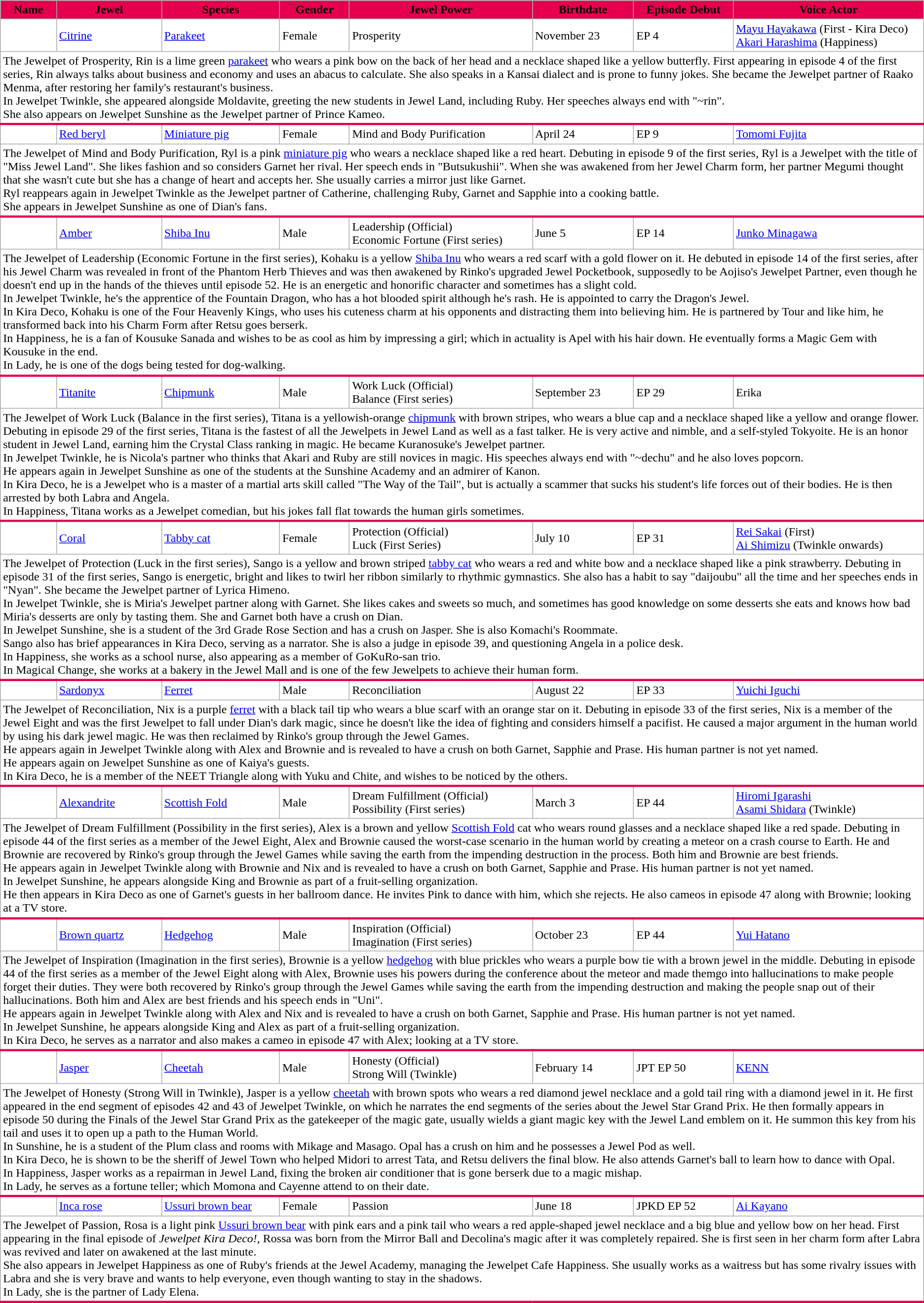<table class="wikitable" style="background:#FFFFFF">
<tr>
<th style="background:#E5004F;">Name</th>
<th style="background:#E5004F;">Jewel</th>
<th style="background:#E5004F;">Species</th>
<th style="background:#E5004F;">Gender</th>
<th style="background:#E5004F;">Jewel Power</th>
<th style="background:#E5004F;">Birthdate</th>
<th style="background:#E5004F;">Episode Debut</th>
<th style="background:#E5004F;">Voice Actor</th>
</tr>
<tr>
<td></td>
<td><a href='#'>Citrine</a></td>
<td><a href='#'>Parakeet</a></td>
<td>Female</td>
<td>Prosperity</td>
<td>November 23</td>
<td>EP 4</td>
<td><a href='#'>Mayu Hayakawa</a> (First - Kira Deco)<br><a href='#'>Akari Harashima</a> (Happiness)</td>
</tr>
<tr>
<td style="border-bottom: 3px solid #E5004F;" colspan="14">The Jewelpet of Prosperity, Rin is a lime green <a href='#'>parakeet</a> who wears a pink bow on the back of her head and a necklace shaped like a yellow butterfly. First appearing in episode 4 of the first series, Rin always talks about business and economy and uses an abacus to calculate. She also speaks in a Kansai dialect and is prone to funny jokes. She became the Jewelpet partner of Raako Menma, after restoring her family's restaurant's business.<br>In Jewelpet Twinkle, she appeared alongside Moldavite, greeting the new students in Jewel Land, including Ruby. Her speeches always end with "~rin".<br>She also appears on Jewelpet Sunshine as the Jewelpet partner of Prince Kameo.</td>
</tr>
<tr>
<td></td>
<td><a href='#'>Red beryl</a></td>
<td><a href='#'>Miniature pig</a></td>
<td>Female</td>
<td>Mind and Body Purification</td>
<td>April 24</td>
<td>EP 9</td>
<td><a href='#'>Tomomi Fujita</a></td>
</tr>
<tr>
<td style="border-bottom: 3px solid #E5004F;" colspan="14">The Jewelpet of Mind and Body Purification, Ryl is a pink <a href='#'>miniature pig</a> who wears a necklace shaped like a red heart. Debuting in episode 9 of the first series, Ryl is a Jewelpet with the title of "Miss Jewel Land". She likes fashion and so considers Garnet her rival. Her speech ends in "Butsukushii". When she was awakened from her Jewel Charm form, her partner Megumi thought that she wasn't cute but she has a change of heart and accepts her. She usually carries a mirror just like Garnet.<br>Ryl reappears again in Jewelpet Twinkle as the Jewelpet partner of Catherine, challenging Ruby, Garnet and Sapphie into a cooking battle.<br>She appears in Jewelpet Sunshine as one of Dian's fans.</td>
</tr>
<tr>
<td></td>
<td><a href='#'>Amber</a></td>
<td><a href='#'>Shiba Inu</a></td>
<td>Male</td>
<td>Leadership (Official)<br>Economic Fortune (First series)</td>
<td>June 5</td>
<td>EP 14</td>
<td><a href='#'>Junko Minagawa</a></td>
</tr>
<tr>
<td style="border-bottom: 3px solid #E5004F;" colspan="14">The Jewelpet of Leadership (Economic Fortune in the first series), Kohaku is a yellow <a href='#'>Shiba Inu</a> who wears a red scarf with a gold flower on it. He debuted in episode 14 of the first series, after his Jewel Charm was revealed in front of the Phantom Herb Thieves and was then awakened by Rinko's upgraded Jewel Pocketbook, supposedly to be Aojiso's Jewelpet Partner, even though he doesn't end up in the hands of the thieves until episode 52. He is an energetic and honorific character and sometimes has a slight cold.<br>In Jewelpet Twinkle, he's the apprentice of the Fountain Dragon, who has a hot blooded spirit although he's rash. He is appointed to carry the Dragon's Jewel.<br>In Kira Deco, Kohaku is one of the Four Heavenly Kings, who uses his cuteness charm at his opponents and distracting them into believing him. He is partnered by Tour and like him, he transformed back into his Charm Form after Retsu goes berserk.<br>In Happiness, he is a fan of Kousuke Sanada and wishes to be as cool as him by impressing a girl; which in actuality is Apel with his hair down. He eventually forms a Magic Gem with Kousuke in the end.<br>In Lady, he is one of the dogs being tested for dog-walking.</td>
</tr>
<tr>
<td></td>
<td><a href='#'>Titanite</a></td>
<td><a href='#'>Chipmunk</a></td>
<td>Male</td>
<td>Work Luck (Official)<br>Balance (First series)</td>
<td>September 23</td>
<td>EP 29</td>
<td>Erika</td>
</tr>
<tr>
<td style="border-bottom: 3px solid #E5004F;" colspan="14">The Jewelpet of Work Luck (Balance in the first series), Titana is a yellowish-orange <a href='#'>chipmunk</a> with brown stripes, who wears a blue cap and a necklace shaped like a yellow and orange flower. Debuting in episode 29 of the first series, Titana is the fastest of all the Jewelpets in Jewel Land as well as a fast talker. He is very active and nimble, and a self-styled Tokyoite. He is an honor student in Jewel Land, earning him the Crystal Class ranking in magic. He became Kuranosuke's Jewelpet partner.<br>In Jewelpet Twinkle, he is Nicola's partner who thinks that Akari and Ruby are still novices in magic. His speeches always end with "~dechu" and he also loves popcorn.<br>He appears again in Jewelpet Sunshine as one of the students at the Sunshine Academy and an admirer of Kanon.<br>In Kira Deco, he is a Jewelpet who is a master of a martial arts skill called "The Way of the Tail", but is actually a scammer that sucks his student's life forces out of their bodies. He is then arrested by both Labra and Angela.<br>In Happiness, Titana works as a Jewelpet comedian, but his jokes fall flat towards the human girls sometimes.</td>
</tr>
<tr>
<td></td>
<td><a href='#'>Coral</a></td>
<td><a href='#'>Tabby cat</a></td>
<td>Female</td>
<td>Protection (Official)<br>Luck (First Series)</td>
<td>July 10</td>
<td>EP 31</td>
<td><a href='#'>Rei Sakai</a> (First)<br><a href='#'>Ai Shimizu</a> (Twinkle onwards)</td>
</tr>
<tr>
<td style="border-bottom: 3px solid #E5004F;" colspan="14">The Jewelpet of Protection (Luck in the first series), Sango is a yellow and brown striped <a href='#'>tabby cat</a> who wears a red and white bow and a necklace shaped like a pink strawberry. Debuting in episode 31 of the first series, Sango is energetic, bright and likes to twirl her ribbon similarly to rhythmic gymnastics. She also has a habit to say "daijoubu" all the time and her speeches ends in "Nyan". She became the Jewelpet partner of Lyrica Himeno.<br>In Jewelpet Twinkle, she is Miria's Jewelpet partner along with Garnet. She likes cakes and sweets so much, and sometimes has good knowledge on some desserts she eats and knows how bad Miria's desserts are only by tasting them. She and Garnet both have a crush on Dian.<br>In Jewelpet Sunshine, she is a student of the 3rd Grade Rose Section and has a crush on Jasper. She is also Komachi's Roommate.<br>Sango also has brief appearances in Kira Deco, serving as a narrator. She is also a judge in episode 39, and questioning Angela in a police desk.<br>In Happiness, she works as a school nurse, also appearing as a member of GoKuRo-san trio.<br>In Magical Change, she works at a bakery in the Jewel Mall and is one of the few Jewelpets to achieve their human form.</td>
</tr>
<tr>
<td></td>
<td><a href='#'>Sardonyx</a></td>
<td><a href='#'>Ferret</a></td>
<td>Male</td>
<td>Reconciliation</td>
<td>August 22</td>
<td>EP 33</td>
<td><a href='#'>Yuichi Iguchi</a></td>
</tr>
<tr>
<td style="border-bottom: 3px solid #E5004F;" colspan="14">The Jewelpet of Reconciliation, Nix is a purple <a href='#'>ferret</a> with a black tail tip who wears a blue scarf with an orange star on it. Debuting in episode 33 of the first series, Nix is a member of the Jewel Eight and was the first Jewelpet to fall under Dian's dark magic, since he doesn't like the idea of fighting and considers himself a pacifist. He caused a major argument in the human world by using his dark jewel magic. He was then reclaimed by Rinko's group through the Jewel Games.<br>He appears again in Jewelpet Twinkle along with Alex and Brownie and is revealed to have a crush on both Garnet, Sapphie and Prase. His human partner is not yet named.<br>He appears again on Jewelpet Sunshine as one of Kaiya's guests.<br>In Kira Deco, he is a member of the NEET Triangle along with Yuku and Chite, and wishes to be noticed by the others.</td>
</tr>
<tr>
<td></td>
<td><a href='#'>Alexandrite</a></td>
<td><a href='#'>Scottish Fold</a></td>
<td>Male</td>
<td>Dream Fulfillment (Official)<br>Possibility (First series)</td>
<td>March 3</td>
<td>EP 44</td>
<td><a href='#'>Hiromi Igarashi</a><br><a href='#'>Asami Shidara</a> (Twinkle)</td>
</tr>
<tr>
<td style="border-bottom: 3px solid #E5004F;" colspan="14">The Jewelpet of Dream Fulfillment (Possibility in the first series), Alex is a brown and yellow <a href='#'>Scottish Fold</a> cat who wears round glasses and a necklace shaped like a red spade. Debuting in episode 44 of the first series as a member of the Jewel Eight, Alex and Brownie caused the worst-case scenario in the human world by creating a meteor on a crash course to Earth. He and Brownie are recovered by Rinko's group through the Jewel Games while saving the earth from the impending destruction in the process. Both him and Brownie are best friends.<br>He appears again in Jewelpet Twinkle along with Brownie and Nix and is revealed to have a crush on both Garnet, Sapphie and Prase. His human partner is not yet named.<br>In Jewelpet Sunshine, he appears alongside King and Brownie as part of a fruit-selling organization.<br>He then appears in Kira Deco as one of Garnet's guests in her ballroom dance. He invites Pink to dance with him, which she rejects. He also cameos in episode 47 along with Brownie; looking at a TV store.</td>
</tr>
<tr>
<td></td>
<td><a href='#'>Brown quartz</a></td>
<td><a href='#'>Hedgehog</a></td>
<td>Male</td>
<td>Inspiration (Official)<br>Imagination (First series)</td>
<td>October 23</td>
<td>EP 44</td>
<td><a href='#'>Yui Hatano</a></td>
</tr>
<tr>
<td style="border-bottom: 3px solid #E5004F;" colspan="14">The Jewelpet of Inspiration (Imagination in the first series), Brownie is a yellow <a href='#'>hedgehog</a> with blue prickles who wears a purple bow tie with a brown jewel in the middle. Debuting in episode 44 of the first series as a member of the Jewel Eight along with Alex, Brownie uses his powers during the conference about the meteor and made themgo into hallucinations to make people forget their duties. They were both recovered by Rinko's group through the Jewel Games while saving the earth from the impending destruction and making the people snap out of their hallucinations. Both him and Alex are best friends and his speech ends in "Uni".<br>He appears again in Jewelpet Twinkle along with Alex and Nix and is revealed to have a crush on both Garnet, Sapphie and Prase. His human partner is not yet named.<br>In Jewelpet Sunshine, he appears alongside King and Alex as part of a fruit-selling organization.<br>In Kira Deco, he serves as a narrator and also makes a cameo in episode 47 with Alex; looking at a TV store.</td>
</tr>
<tr>
<td></td>
<td><a href='#'>Jasper</a></td>
<td><a href='#'>Cheetah</a></td>
<td>Male</td>
<td>Honesty (Official)<br>Strong Will (Twinkle)</td>
<td>February 14</td>
<td>JPT EP 50</td>
<td><a href='#'>KENN</a></td>
</tr>
<tr>
<td style="border-bottom: 3px solid #E5004F;" colspan="14">The Jewelpet of Honesty (Strong Will in Twinkle), Jasper is a yellow <a href='#'>cheetah</a> with brown spots who wears a red diamond jewel necklace and a gold tail ring with a diamond jewel in it. He first appeared in the end segment of episodes 42 and 43 of Jewelpet Twinkle, on which he narrates the end segments of the series about the Jewel Star Grand Prix. He then formally appears in episode 50 during the Finals of the Jewel Star Grand Prix as the gatekeeper of the magic gate, usually wields a giant magic key with the Jewel Land emblem on it. He summon this key from his tail and uses it to open up a path to the Human World.<br>In Sunshine, he is a student of the Plum class and rooms with Mikage and Masago. Opal has a crush on him and he possesses a Jewel Pod as well.<br>In Kira Deco, he is shown to be the sheriff of Jewel Town who helped Midori to arrest Tata, and Retsu delivers the final blow. He also attends Garnet's ball to learn how to dance with Opal.<br>In Happiness, Jasper works as a repairman in Jewel Land, fixing the broken air conditioner that is gone berserk due to a magic mishap.<br>In Lady, he serves as a fortune teller; which Momona and Cayenne attend to on their date.</td>
</tr>
<tr>
<td></td>
<td><a href='#'>Inca rose</a></td>
<td><a href='#'>Ussuri brown bear</a></td>
<td>Female</td>
<td>Passion</td>
<td>June 18</td>
<td>JPKD EP 52</td>
<td><a href='#'>Ai Kayano</a></td>
</tr>
<tr>
<td style="border-bottom: 3px solid #E5004F;" colspan="14">The Jewelpet of Passion, Rosa is a light pink <a href='#'>Ussuri brown bear</a> with pink ears and a pink tail who wears a red apple-shaped jewel necklace and a big blue and yellow bow on her head. First appearing in the final episode of <em>Jewelpet Kira Deco!</em>, Rossa was born from the Mirror Ball and Decolina's magic after it was completely repaired. She is first seen in her charm form after Labra was revived and later on awakened at the last minute.<br>She also appears in Jewelpet Happiness as one of Ruby's friends at the Jewel Academy, managing the Jewelpet Cafe Happiness. She usually works as a waitress but has some rivalry issues with Labra and she is very brave and wants to help everyone, even though wanting to stay in the shadows.<br>In Lady, she is the partner of Lady Elena.</td>
</tr>
</table>
